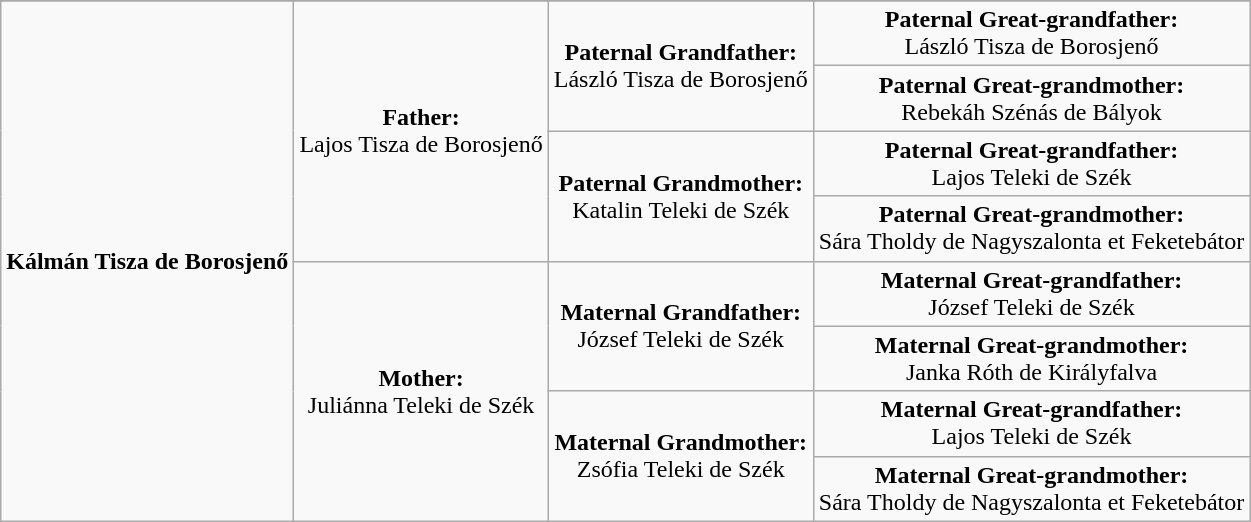<table class="wikitable">
<tr>
</tr>
<tr>
<td rowspan="8" align="center"><strong>Kálmán Tisza de Borosjenő</strong></td>
<td rowspan="4" align="center"><strong>Father:</strong><br>Lajos Tisza de Borosjenő</td>
<td rowspan="2" align="center"><strong>Paternal Grandfather:</strong><br>László Tisza de Borosjenő</td>
<td align="center"><strong>Paternal Great-grandfather:</strong><br>László Tisza de Borosjenő</td>
</tr>
<tr>
<td align="center"><strong>Paternal Great-grandmother:</strong><br>Rebekáh Szénás de Bályok</td>
</tr>
<tr>
<td rowspan="2" align="center"><strong>Paternal Grandmother:</strong><br>Katalin Teleki de Szék</td>
<td align="center"><strong>Paternal Great-grandfather:</strong><br>Lajos Teleki de Szék</td>
</tr>
<tr>
<td align="center"><strong>Paternal Great-grandmother:</strong><br>Sára Tholdy de Nagyszalonta et Feketebátor</td>
</tr>
<tr>
<td rowspan="4" align="center"><strong>Mother:</strong><br>Juliánna Teleki de Szék</td>
<td rowspan="2" align="center"><strong>Maternal Grandfather:</strong><br>József Teleki de Szék</td>
<td align="center"><strong>Maternal Great-grandfather:</strong><br> József Teleki de Szék</td>
</tr>
<tr>
<td align="center"><strong>Maternal Great-grandmother:</strong><br>Janka Róth de Királyfalva</td>
</tr>
<tr>
<td rowspan="2" align="center"><strong>Maternal Grandmother:</strong><br>Zsófia Teleki de Szék</td>
<td align="center"><strong>Maternal Great-grandfather:</strong><br>Lajos Teleki de Szék</td>
</tr>
<tr>
<td align="center"><strong>Maternal Great-grandmother:</strong><br>Sára Tholdy de Nagyszalonta et Feketebátor</td>
</tr>
</table>
